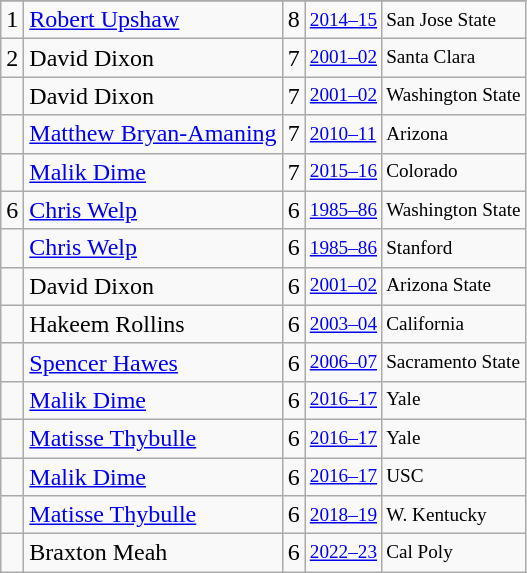<table class="wikitable">
<tr>
</tr>
<tr>
<td>1</td>
<td><a href='#'>Robert Upshaw</a></td>
<td>8</td>
<td style="font-size:80%;"><a href='#'>2014–15</a></td>
<td style="font-size:80%;">San Jose State</td>
</tr>
<tr>
<td>2</td>
<td>David Dixon</td>
<td>7</td>
<td style="font-size:80%;"><a href='#'>2001–02</a></td>
<td style="font-size:80%;">Santa Clara</td>
</tr>
<tr>
<td></td>
<td>David Dixon</td>
<td>7</td>
<td style="font-size:80%;"><a href='#'>2001–02</a></td>
<td style="font-size:80%;">Washington State</td>
</tr>
<tr>
<td></td>
<td><a href='#'>Matthew Bryan-Amaning</a></td>
<td>7</td>
<td style="font-size:80%;"><a href='#'>2010–11</a></td>
<td style="font-size:80%;">Arizona</td>
</tr>
<tr>
<td></td>
<td><a href='#'>Malik Dime</a></td>
<td>7</td>
<td style="font-size:80%;"><a href='#'>2015–16</a></td>
<td style="font-size:80%;">Colorado</td>
</tr>
<tr>
<td>6</td>
<td><a href='#'>Chris Welp</a></td>
<td>6</td>
<td style="font-size:80%;"><a href='#'>1985–86</a></td>
<td style="font-size:80%;">Washington State</td>
</tr>
<tr>
<td></td>
<td><a href='#'>Chris Welp</a></td>
<td>6</td>
<td style="font-size:80%;"><a href='#'>1985–86</a></td>
<td style="font-size:80%;">Stanford</td>
</tr>
<tr>
<td></td>
<td>David Dixon</td>
<td>6</td>
<td style="font-size:80%;"><a href='#'>2001–02</a></td>
<td style="font-size:80%;">Arizona State</td>
</tr>
<tr>
<td></td>
<td>Hakeem Rollins</td>
<td>6</td>
<td style="font-size:80%;"><a href='#'>2003–04</a></td>
<td style="font-size:80%;">California</td>
</tr>
<tr>
<td></td>
<td><a href='#'>Spencer Hawes</a></td>
<td>6</td>
<td style="font-size:80%;"><a href='#'>2006–07</a></td>
<td style="font-size:80%;">Sacramento State</td>
</tr>
<tr>
<td></td>
<td><a href='#'>Malik Dime</a></td>
<td>6</td>
<td style="font-size:80%;"><a href='#'>2016–17</a></td>
<td style="font-size:80%;">Yale</td>
</tr>
<tr>
<td></td>
<td><a href='#'>Matisse Thybulle</a></td>
<td>6</td>
<td style="font-size:80%;"><a href='#'>2016–17</a></td>
<td style="font-size:80%;">Yale</td>
</tr>
<tr>
<td></td>
<td><a href='#'>Malik Dime</a></td>
<td>6</td>
<td style="font-size:80%;"><a href='#'>2016–17</a></td>
<td style="font-size:80%;">USC</td>
</tr>
<tr>
<td></td>
<td><a href='#'>Matisse Thybulle</a></td>
<td>6</td>
<td style="font-size:80%;"><a href='#'>2018–19</a></td>
<td style="font-size:80%;">W. Kentucky</td>
</tr>
<tr>
<td></td>
<td>Braxton Meah</td>
<td>6</td>
<td style="font-size:80%;"><a href='#'>2022–23</a></td>
<td style="font-size:80%;">Cal Poly</td>
</tr>
</table>
